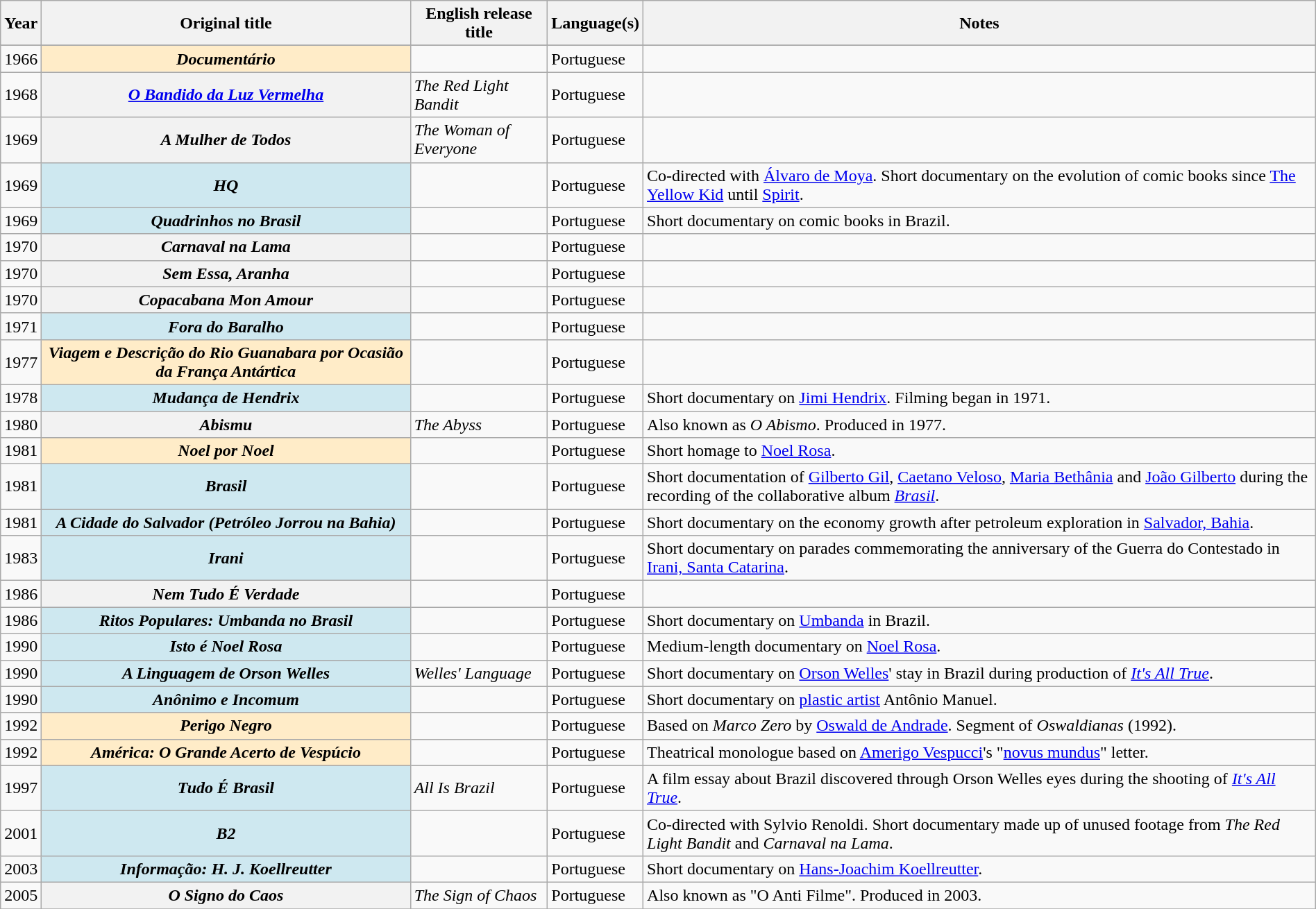<table class="wikitable plainrowheaders sortable" style="width:100%;">
<tr>
<th scope="col">Year</th>
<th scope="col">Original title</th>
<th scope="col">English release title</th>
<th scope="col">Language(s)</th>
<th scope="col">Notes</th>
</tr>
<tr>
</tr>
<tr>
<td style="text-align:center;">1966</td>
<th scope="row" style="background-color:#FFECC8;"><em>Documentário</em> </th>
<td></td>
<td>Portuguese</td>
<td></td>
</tr>
<tr>
<td style="text-align:center;">1968</td>
<th scope="row"><em><a href='#'>O Bandido da Luz Vermelha</a></em></th>
<td><em>The Red Light Bandit</em></td>
<td>Portuguese</td>
<td></td>
</tr>
<tr>
<td style="text-align:center;">1969</td>
<th scope="row"><em>A Mulher de Todos</em></th>
<td><em>The Woman of Everyone</em></td>
<td>Portuguese</td>
<td></td>
</tr>
<tr>
<td style="text-align:center;">1969</td>
<th scope="row" style="background-color:#CEE8F0;"><em>HQ</em> </th>
<td></td>
<td>Portuguese</td>
<td>Co-directed with <a href='#'>Álvaro de Moya</a>. Short documentary on the evolution of comic books since <a href='#'>The Yellow Kid</a> until <a href='#'>Spirit</a>.</td>
</tr>
<tr>
<td style="text-align:center;">1969</td>
<th scope="row" style="background-color:#CEE8F0;"><em>Quadrinhos no Brasil</em> </th>
<td></td>
<td>Portuguese</td>
<td>Short documentary on comic books in Brazil.</td>
</tr>
<tr>
<td style="text-align:center;">1970</td>
<th scope="row"><em>Carnaval na Lama</em></th>
<td></td>
<td>Portuguese</td>
<td></td>
</tr>
<tr>
<td style="text-align:center;">1970</td>
<th scope="row"><em>Sem Essa, Aranha</em></th>
<td></td>
<td>Portuguese</td>
<td></td>
</tr>
<tr>
<td style="text-align:center;">1970</td>
<th scope="row"><em>Copacabana Mon Amour</em></th>
<td></td>
<td>Portuguese</td>
<td></td>
</tr>
<tr>
<td style="text-align:center;">1971</td>
<th scope="row" style="background-color:#CEE8F0;"><em>Fora do Baralho</em> </th>
<td></td>
<td>Portuguese</td>
<td></td>
</tr>
<tr>
<td style="text-align:center;">1977</td>
<th scope="row" style="background-color:#FFECC8;"><em>Viagem e Descrição do Rio Guanabara por Ocasião da França Antártica</em> </th>
<td></td>
<td>Portuguese</td>
<td></td>
</tr>
<tr>
<td style="text-align:center;">1978</td>
<th scope="row" style="background-color:#CEE8F0;"><em>Mudança de Hendrix</em> </th>
<td></td>
<td>Portuguese</td>
<td>Short documentary on <a href='#'>Jimi Hendrix</a>. Filming began in 1971.</td>
</tr>
<tr>
<td style="text-align:center;">1980</td>
<th scope="row"><em>Abismu</em></th>
<td><em>The Abyss</em></td>
<td>Portuguese</td>
<td>Also known as <em>O Abismo</em>. Produced in 1977.</td>
</tr>
<tr>
<td style="text-align:center;">1981</td>
<th scope="row" style="background-color:#FFECC8;"><em>Noel por Noel</em> </th>
<td></td>
<td>Portuguese</td>
<td>Short homage to <a href='#'>Noel Rosa</a>.</td>
</tr>
<tr>
<td style="text-align:center;">1981</td>
<th scope="row" style="background-color:#CEE8F0;"><em>Brasil</em> </th>
<td></td>
<td>Portuguese</td>
<td>Short documentation of <a href='#'>Gilberto Gil</a>, <a href='#'>Caetano Veloso</a>, <a href='#'>Maria Bethânia</a> and <a href='#'>João Gilberto</a> during the recording of the collaborative album <em><a href='#'>Brasil</a></em>.</td>
</tr>
<tr>
<td style="text-align:center;">1981</td>
<th scope="row" style="background-color:#CEE8F0;"><em>A Cidade do Salvador (Petróleo Jorrou na Bahia)</em> </th>
<td></td>
<td>Portuguese</td>
<td>Short documentary on the economy growth after petroleum exploration in <a href='#'>Salvador, Bahia</a>.</td>
</tr>
<tr>
<td style="text-align:center;">1983</td>
<th scope="row" style="background-color:#CEE8F0;"><em>Irani</em> </th>
<td></td>
<td>Portuguese</td>
<td>Short documentary on parades commemorating the anniversary of the Guerra do Contestado in <a href='#'>Irani, Santa Catarina</a>.</td>
</tr>
<tr>
<td style="text-align:center;">1986</td>
<th scope="row"><em>Nem Tudo É Verdade</em></th>
<td></td>
<td>Portuguese</td>
<td></td>
</tr>
<tr>
<td style="text-align:center;">1986</td>
<th scope="row" style="background-color:#CEE8F0;"><em>Ritos Populares: Umbanda no Brasil</em> </th>
<td></td>
<td>Portuguese</td>
<td>Short documentary on <a href='#'>Umbanda</a> in Brazil.</td>
</tr>
<tr>
<td style="text-align:center;">1990</td>
<th scope="row" style="background-color:#CEE8F0;"><em>Isto é Noel Rosa</em> </th>
<td></td>
<td>Portuguese</td>
<td>Medium-length documentary on <a href='#'>Noel Rosa</a>.</td>
</tr>
<tr>
<td style="text-align:center;">1990</td>
<th scope="row" style="background-color:#CEE8F0;"><em>A Linguagem de Orson Welles</em> </th>
<td><em>Welles' Language</em></td>
<td>Portuguese</td>
<td>Short documentary on <a href='#'>Orson Welles</a>' stay in Brazil during production of <em><a href='#'>It's All True</a></em>.</td>
</tr>
<tr>
<td style="text-align:center;">1990</td>
<th scope="row" style="background-color:#CEE8F0;"><em>Anônimo e Incomum</em> </th>
<td></td>
<td>Portuguese</td>
<td>Short documentary on <a href='#'>plastic artist</a> Antônio Manuel.</td>
</tr>
<tr>
<td style="text-align:center;">1992</td>
<th scope="row" style="background-color:#FFECC8;"><em>Perigo Negro</em> </th>
<td></td>
<td>Portuguese</td>
<td>Based on <em>Marco Zero</em> by <a href='#'>Oswald de Andrade</a>. Segment of <em>Oswaldianas</em> (1992).</td>
</tr>
<tr>
<td style="text-align:center;">1992</td>
<th scope="row" style="background-color:#FFECC8;"><em>América: O Grande Acerto de Vespúcio</em> </th>
<td></td>
<td>Portuguese</td>
<td>Theatrical monologue based on <a href='#'>Amerigo Vespucci</a>'s "<a href='#'>novus mundus</a>" letter.</td>
</tr>
<tr>
<td style="text-align:center;">1997</td>
<th scope="row" style="background-color:#CEE8F0;"><em>Tudo É Brasil</em> </th>
<td><em>All Is Brazil</em></td>
<td>Portuguese</td>
<td>A film essay about Brazil discovered through Orson Welles eyes during the shooting of <em><a href='#'>It's All True</a></em>.</td>
</tr>
<tr>
<td style="text-align:center;">2001</td>
<th scope="row" style="background-color:#CEE8F0;"><em>B2</em> </th>
<td></td>
<td>Portuguese</td>
<td>Co-directed with Sylvio Renoldi. Short documentary made up of unused footage from <em>The Red Light Bandit</em> and <em>Carnaval na Lama</em>.</td>
</tr>
<tr>
<td style="text-align:center;">2003</td>
<th scope="row" style="background-color:#CEE8F0;"><em>Informação: H. J.  Koellreutter</em> </th>
<td></td>
<td>Portuguese</td>
<td>Short documentary on <a href='#'>Hans-Joachim Koellreutter</a>.</td>
</tr>
<tr>
<td style="text-align:center;">2005</td>
<th scope="row"><em>O Signo do Caos</em></th>
<td><em>The Sign of Chaos</em></td>
<td>Portuguese</td>
<td>Also known as "O Anti Filme". Produced in 2003.</td>
</tr>
<tr>
</tr>
</table>
